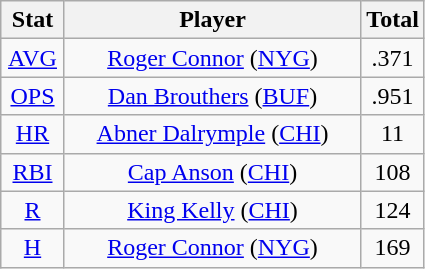<table class="wikitable" style="text-align:center;">
<tr>
<th style="width:15%;">Stat</th>
<th>Player</th>
<th style="width:15%;">Total</th>
</tr>
<tr>
<td><a href='#'>AVG</a></td>
<td><a href='#'>Roger Connor</a> (<a href='#'>NYG</a>)</td>
<td>.371</td>
</tr>
<tr>
<td><a href='#'>OPS</a></td>
<td><a href='#'>Dan Brouthers</a> (<a href='#'>BUF</a>)</td>
<td>.951</td>
</tr>
<tr>
<td><a href='#'>HR</a></td>
<td><a href='#'>Abner Dalrymple</a> (<a href='#'>CHI</a>)</td>
<td>11</td>
</tr>
<tr>
<td><a href='#'>RBI</a></td>
<td><a href='#'>Cap Anson</a> (<a href='#'>CHI</a>)</td>
<td>108</td>
</tr>
<tr>
<td><a href='#'>R</a></td>
<td><a href='#'>King Kelly</a> (<a href='#'>CHI</a>)</td>
<td>124</td>
</tr>
<tr>
<td><a href='#'>H</a></td>
<td><a href='#'>Roger Connor</a> (<a href='#'>NYG</a>)</td>
<td>169</td>
</tr>
</table>
